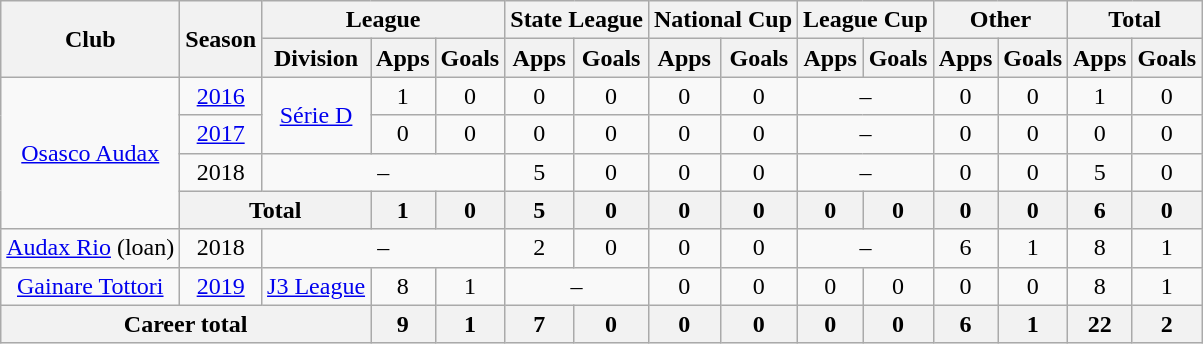<table class="wikitable" style="text-align: center">
<tr>
<th rowspan="2">Club</th>
<th rowspan="2">Season</th>
<th colspan="3">League</th>
<th colspan="2">State League</th>
<th colspan="2">National Cup</th>
<th colspan="2">League Cup</th>
<th colspan="2">Other</th>
<th colspan="2">Total</th>
</tr>
<tr>
<th>Division</th>
<th>Apps</th>
<th>Goals</th>
<th>Apps</th>
<th>Goals</th>
<th>Apps</th>
<th>Goals</th>
<th>Apps</th>
<th>Goals</th>
<th>Apps</th>
<th>Goals</th>
<th>Apps</th>
<th>Goals</th>
</tr>
<tr>
<td rowspan="4"><a href='#'>Osasco Audax</a></td>
<td><a href='#'>2016</a></td>
<td rowspan="2"><a href='#'>Série D</a></td>
<td>1</td>
<td>0</td>
<td>0</td>
<td>0</td>
<td>0</td>
<td>0</td>
<td colspan="2">–</td>
<td>0</td>
<td>0</td>
<td>1</td>
<td>0</td>
</tr>
<tr>
<td><a href='#'>2017</a></td>
<td>0</td>
<td>0</td>
<td>0</td>
<td>0</td>
<td>0</td>
<td>0</td>
<td colspan="2">–</td>
<td>0</td>
<td>0</td>
<td>0</td>
<td>0</td>
</tr>
<tr>
<td>2018</td>
<td colspan="3">–</td>
<td>5</td>
<td>0</td>
<td>0</td>
<td>0</td>
<td colspan="2">–</td>
<td>0</td>
<td>0</td>
<td>5</td>
<td>0</td>
</tr>
<tr>
<th colspan="2"><strong>Total</strong></th>
<th>1</th>
<th>0</th>
<th>5</th>
<th>0</th>
<th>0</th>
<th>0</th>
<th>0</th>
<th>0</th>
<th>0</th>
<th>0</th>
<th>6</th>
<th>0</th>
</tr>
<tr>
<td><a href='#'>Audax Rio</a> (loan)</td>
<td>2018</td>
<td colspan="3">–</td>
<td>2</td>
<td>0</td>
<td>0</td>
<td>0</td>
<td colspan="2">–</td>
<td>6</td>
<td>1</td>
<td>8</td>
<td>1</td>
</tr>
<tr>
<td><a href='#'>Gainare Tottori</a></td>
<td><a href='#'>2019</a></td>
<td><a href='#'>J3 League</a></td>
<td>8</td>
<td>1</td>
<td colspan="2">–</td>
<td>0</td>
<td>0</td>
<td>0</td>
<td>0</td>
<td>0</td>
<td>0</td>
<td>8</td>
<td>1</td>
</tr>
<tr>
<th colspan="3"><strong>Career total</strong></th>
<th>9</th>
<th>1</th>
<th>7</th>
<th>0</th>
<th>0</th>
<th>0</th>
<th>0</th>
<th>0</th>
<th>6</th>
<th>1</th>
<th>22</th>
<th>2</th>
</tr>
</table>
